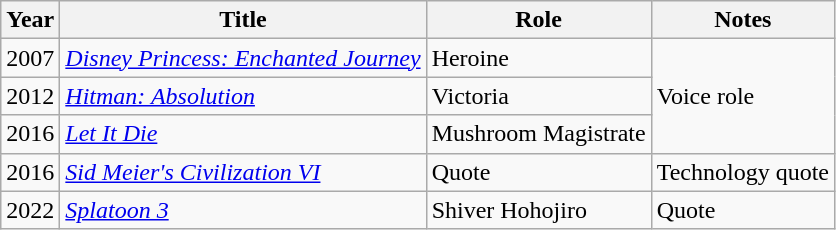<table class="wikitable sortable">
<tr>
<th>Year</th>
<th>Title</th>
<th>Role</th>
<th class="unsortable">Notes</th>
</tr>
<tr>
<td>2007</td>
<td><em><a href='#'>Disney Princess: Enchanted Journey</a></em></td>
<td>Heroine</td>
<td rowspan="3">Voice role</td>
</tr>
<tr>
<td>2012</td>
<td><em><a href='#'>Hitman: Absolution</a></em></td>
<td>Victoria</td>
</tr>
<tr>
<td>2016</td>
<td><em><a href='#'>Let It Die</a></em></td>
<td>Mushroom Magistrate</td>
</tr>
<tr>
<td>2016</td>
<td><em><a href='#'>Sid Meier's Civilization VI</a></em></td>
<td>Quote</td>
<td>Technology quote</td>
</tr>
<tr>
<td>2022</td>
<td><em><a href='#'>Splatoon 3</a></td>
<td>Shiver Hohojiro</td>
<td>Quote</td>
</tr>
</table>
